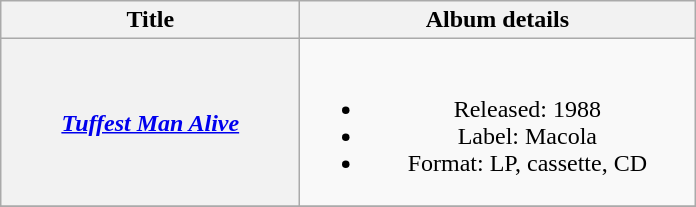<table class="wikitable plainrowheaders" style="text-align:center;">
<tr>
<th scope="col" rowspan="1" style="width:12em;">Title</th>
<th scope="col" rowspan="1" style="width:16em;">Album details</th>
</tr>
<tr>
<th scope="row"><em><a href='#'>Tuffest Man Alive</a></em></th>
<td><br><ul><li>Released: 1988</li><li>Label: Macola</li><li>Format: LP, cassette, CD</li></ul></td>
</tr>
<tr>
</tr>
</table>
